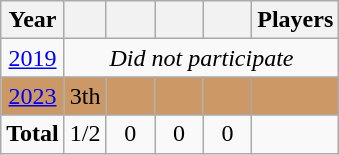<table class="wikitable" style="text-align: center;">
<tr>
<th>Year</th>
<th></th>
<th width=25px></th>
<th width=25px></th>
<th width=25px></th>
<th>Players</th>
</tr>
<tr>
<td> <a href='#'>2019</a></td>
<td colspan=5><em>Did not participate</em></td>
</tr>
<tr valign="top" bgcolor=cc9966>
<td> <a href='#'>2023</a></td>
<td>3th </td>
<td></td>
<td></td>
<td></td>
<td></td>
</tr>
<tr>
<td><strong>Total</strong></td>
<td>1/2</td>
<td>0</td>
<td>0</td>
<td>0</td>
<td></td>
</tr>
</table>
